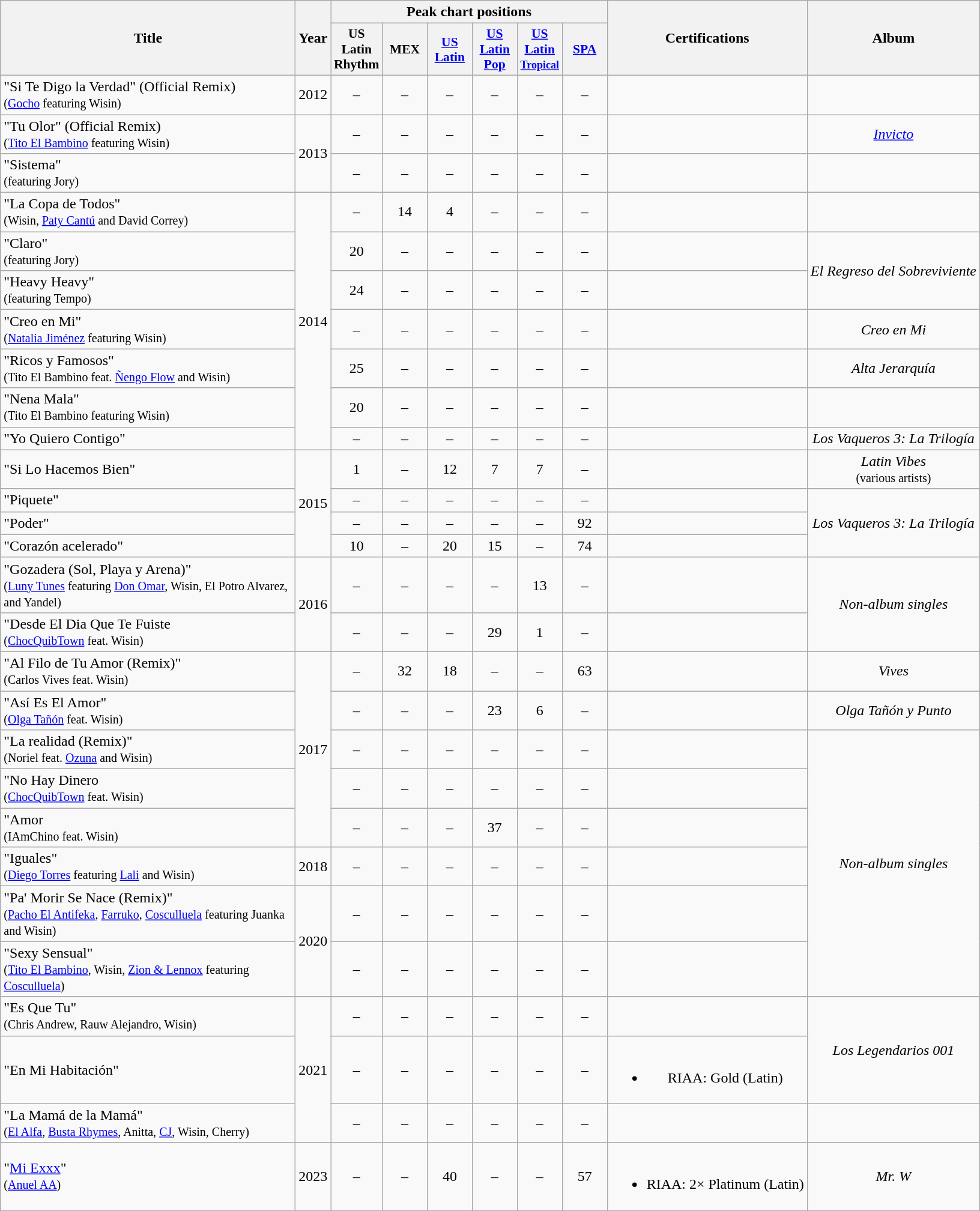<table class="wikitable" style="text-align:center;" border="1">
<tr>
<th scope="col" rowspan="2" style="width:20em;">Title</th>
<th scope="col" rowspan="2">Year</th>
<th scope="col" colspan="6">Peak chart positions</th>
<th scope="col" rowspan="2">Certifications</th>
<th scope="col" rowspan="2">Album</th>
</tr>
<tr>
<th scope="col" style="width:3em;font-size:90%;">US <br> Latin Rhythm<br></th>
<th scope="col" style="width:3em;font-size:90%;">MEX<br></th>
<th scope="col" style="width:3em;font-size:90%;"><a href='#'>US <br> Latin</a><br></th>
<th scope="col" style="width:3em;font-size:90%;"><a href='#'>US <br> Latin<br>Pop</a><br></th>
<th scope="col" style="width:3em;font-size:90%;"><a href='#'>US <br> Latin <small>Tropical</small></a><br></th>
<th scope="col" style="width:3em;font-size:90%;"><a href='#'>SPA</a><br></th>
</tr>
<tr>
<td align="left">"Si Te Digo la Verdad" (Official Remix) <br><small>(<a href='#'>Gocho</a> featuring Wisin)</small></td>
<td>2012</td>
<td>–</td>
<td>–</td>
<td>–</td>
<td>–</td>
<td>–</td>
<td>–</td>
<td></td>
<td></td>
</tr>
<tr>
<td align="left">"Tu Olor" (Official Remix) <br><small>(<a href='#'>Tito El Bambino</a> featuring Wisin)</small></td>
<td rowspan="2">2013</td>
<td>–</td>
<td>–</td>
<td>–</td>
<td>–</td>
<td>–</td>
<td>–</td>
<td></td>
<td><em><a href='#'>Invicto</a></em></td>
</tr>
<tr>
<td align="left">"Sistema" <br><small>(featuring Jory)</small></td>
<td>–</td>
<td>–</td>
<td>–</td>
<td>–</td>
<td>–</td>
<td>–</td>
<td></td>
<td></td>
</tr>
<tr>
<td align="left">"La Copa de Todos" <br><small>(Wisin, <a href='#'>Paty Cantú</a> and David Correy)</small></td>
<td rowspan="7">2014</td>
<td>–</td>
<td>14</td>
<td>4</td>
<td>–</td>
<td>–</td>
<td>–</td>
<td></td>
<td></td>
</tr>
<tr>
<td align="left">"Claro"<br><small>(featuring Jory)</small></td>
<td>20</td>
<td>–</td>
<td>–</td>
<td>–</td>
<td>–</td>
<td>–</td>
<td></td>
<td rowspan="2"><em>El Regreso del Sobreviviente</em></td>
</tr>
<tr>
<td align="left">"Heavy Heavy"<br><small>(featuring Tempo)</small></td>
<td>24</td>
<td>–</td>
<td>–</td>
<td>–</td>
<td>–</td>
<td>–</td>
<td></td>
</tr>
<tr>
<td align="left">"Creo en Mi"<br><small>(<a href='#'>Natalia Jiménez</a> featuring Wisin)</small></td>
<td>–</td>
<td>–</td>
<td>–</td>
<td>–</td>
<td>–</td>
<td>–</td>
<td></td>
<td><em>Creo en Mi</em></td>
</tr>
<tr>
<td align="left">"Ricos y Famosos"<br><small>(Tito El Bambino feat. <a href='#'>Ñengo Flow</a> and Wisin)</small></td>
<td>25</td>
<td>–</td>
<td>–</td>
<td>–</td>
<td>–</td>
<td>–</td>
<td></td>
<td><em>Alta Jerarquía</em></td>
</tr>
<tr>
<td align="left">"Nena Mala"<br><small>(Tito El Bambino featuring Wisin)</small></td>
<td>20</td>
<td>–</td>
<td>–</td>
<td>–</td>
<td>–</td>
<td>–</td>
<td></td>
<td></td>
</tr>
<tr>
<td align="left">"Yo Quiero Contigo"</td>
<td>–</td>
<td>–</td>
<td>–</td>
<td>–</td>
<td>–</td>
<td>–</td>
<td></td>
<td><em>Los Vaqueros 3: La Trilogía</em></td>
</tr>
<tr>
<td align="left">"Si Lo Hacemos Bien"</td>
<td rowspan="4">2015</td>
<td>1</td>
<td>–</td>
<td>12</td>
<td>7</td>
<td>7</td>
<td>–</td>
<td></td>
<td><em>Latin Vibes</em><br><small>(various artists)</small></td>
</tr>
<tr>
<td align="left">"Piquete"</td>
<td>–</td>
<td>–</td>
<td>–</td>
<td>–</td>
<td>–</td>
<td>–</td>
<td></td>
<td rowspan="3"><em>Los Vaqueros 3: La Trilogía</em></td>
</tr>
<tr>
<td align="left">"Poder"</td>
<td>–</td>
<td>–</td>
<td>–</td>
<td>–</td>
<td>–</td>
<td>92</td>
<td></td>
</tr>
<tr>
<td align="left">"Corazón acelerado"</td>
<td>10</td>
<td>–</td>
<td>20</td>
<td>15</td>
<td>–</td>
<td>74</td>
<td></td>
</tr>
<tr>
<td align="left">"Gozadera (Sol, Playa y Arena)"<br><small>(<a href='#'>Luny Tunes</a> featuring <a href='#'>Don Omar</a>, Wisin, El Potro Alvarez, and Yandel)</small></td>
<td rowspan="2">2016</td>
<td>–</td>
<td>–</td>
<td>–</td>
<td>–</td>
<td>13</td>
<td>–</td>
<td></td>
<td rowspan="2"><em>Non-album singles </em></td>
</tr>
<tr>
<td align="left">"Desde El Dia Que Te Fuiste<br><small>(<a href='#'>ChocQuibTown</a> feat. Wisin)</small></td>
<td>–</td>
<td>–</td>
<td>–</td>
<td>29</td>
<td>1</td>
<td>–</td>
<td></td>
</tr>
<tr>
<td align="left">"Al Filo de Tu Amor (Remix)"<br><small>(Carlos Vives feat. Wisin)</small></td>
<td rowspan="5">2017</td>
<td>–</td>
<td>32</td>
<td>18</td>
<td>–</td>
<td>–</td>
<td>63</td>
<td></td>
<td><em>Vives</em></td>
</tr>
<tr>
<td align="left">"Así Es El Amor"<br><small>(<a href='#'>Olga Tañón</a> feat. Wisin)</small></td>
<td>–</td>
<td>–</td>
<td>–</td>
<td>23</td>
<td>6</td>
<td>–</td>
<td></td>
<td><em>Olga Tañón y Punto</em></td>
</tr>
<tr>
<td align="left">"La realidad (Remix)"<br><small>(Noriel feat. <a href='#'>Ozuna</a> and Wisin)</small></td>
<td>–</td>
<td>–</td>
<td>–</td>
<td>–</td>
<td>–</td>
<td>–</td>
<td></td>
<td rowspan="6"><em>Non-album singles </em></td>
</tr>
<tr>
<td align="left">"No Hay Dinero<br><small>(<a href='#'>ChocQuibTown</a> feat. Wisin)</small></td>
<td>–</td>
<td>–</td>
<td>–</td>
<td>–</td>
<td>–</td>
<td>–</td>
<td></td>
</tr>
<tr>
<td align="left">"Amor<br><small>(IAmChino feat. Wisin)</small></td>
<td>–</td>
<td>–</td>
<td>–</td>
<td>37</td>
<td>–</td>
<td>–</td>
<td></td>
</tr>
<tr>
<td align="left">"Iguales"<br><small>(<a href='#'>Diego Torres</a> featuring <a href='#'>Lali</a> and Wisin)</small></td>
<td>2018</td>
<td>–</td>
<td>–</td>
<td>–</td>
<td>–</td>
<td>–</td>
<td>–</td>
<td></td>
</tr>
<tr>
<td align="left">"Pa' Morir Se Nace (Remix)"<br><small>(<a href='#'>Pacho El Antifeka</a>, <a href='#'>Farruko</a>, <a href='#'>Cosculluela</a> featuring Juanka and Wisin)</small></td>
<td rowspan="2">2020</td>
<td>–</td>
<td>–</td>
<td>–</td>
<td>–</td>
<td>–</td>
<td>–</td>
<td></td>
</tr>
<tr>
<td align="left">"Sexy Sensual"<br><small>(<a href='#'>Tito El Bambino</a>, Wisin, <a href='#'>Zion & Lennox</a> featuring <a href='#'>Cosculluela</a>)</small></td>
<td>–</td>
<td>–</td>
<td>–</td>
<td>–</td>
<td>–</td>
<td>–</td>
<td></td>
</tr>
<tr>
<td align="left">"Es Que Tu"<br><small>(Chris Andrew, Rauw Alejandro, Wisin)</small></td>
<td rowspan="3">2021</td>
<td>–</td>
<td>–</td>
<td>–</td>
<td>–</td>
<td>–</td>
<td>–</td>
<td></td>
<td rowspan="2"><em>Los Legendarios 001</em></td>
</tr>
<tr>
<td align="left">"En Mi Habitación"<br></td>
<td>–</td>
<td>–</td>
<td>–</td>
<td>–</td>
<td>–</td>
<td>–</td>
<td><br><ul><li>RIAA: Gold (Latin)</li></ul></td>
</tr>
<tr>
<td align="left">"La Mamá de la Mamá"<br><small>(<a href='#'>El Alfa</a>, <a href='#'>Busta Rhymes</a>, Anitta, <a href='#'>CJ</a>, Wisin, Cherry)</small></td>
<td>–</td>
<td>–</td>
<td>–</td>
<td>–</td>
<td>–</td>
<td>–</td>
<td></td>
<td></td>
</tr>
<tr>
<td align="left">"<a href='#'>Mi Exxx</a>"<br><small>(<a href='#'>Anuel AA</a>)</small></td>
<td>2023</td>
<td>–</td>
<td>–</td>
<td>40</td>
<td>–</td>
<td>–</td>
<td>57</td>
<td><br><ul><li>RIAA: 2× Platinum (Latin)</li></ul></td>
<td><em>Mr. W</em></td>
</tr>
</table>
